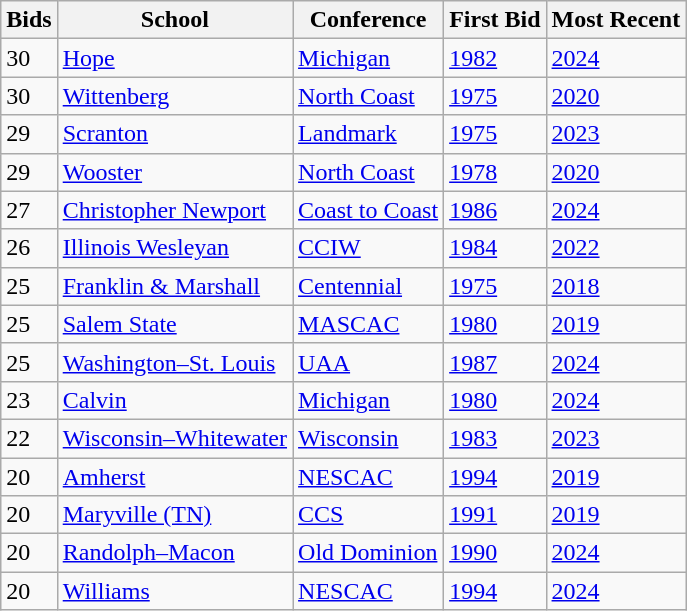<table class="wikitable sortable">
<tr>
<th>Bids</th>
<th>School</th>
<th>Conference</th>
<th>First Bid</th>
<th>Most Recent</th>
</tr>
<tr>
<td>30</td>
<td><a href='#'>Hope</a></td>
<td><a href='#'>Michigan</a></td>
<td><a href='#'>1982</a></td>
<td><a href='#'>2024</a></td>
</tr>
<tr>
<td>30</td>
<td><a href='#'>Wittenberg</a></td>
<td><a href='#'>North Coast</a></td>
<td><a href='#'>1975</a></td>
<td><a href='#'>2020</a></td>
</tr>
<tr>
<td>29</td>
<td><a href='#'>Scranton</a></td>
<td><a href='#'>Landmark</a></td>
<td><a href='#'>1975</a></td>
<td><a href='#'>2023</a></td>
</tr>
<tr>
<td>29</td>
<td><a href='#'>Wooster</a></td>
<td><a href='#'>North Coast</a></td>
<td><a href='#'>1978</a></td>
<td><a href='#'>2020</a></td>
</tr>
<tr>
<td>27</td>
<td><a href='#'>Christopher Newport</a></td>
<td><a href='#'>Coast to Coast</a></td>
<td><a href='#'>1986</a></td>
<td><a href='#'>2024</a></td>
</tr>
<tr>
<td>26</td>
<td><a href='#'>Illinois Wesleyan</a></td>
<td><a href='#'>CCIW</a></td>
<td><a href='#'>1984</a></td>
<td><a href='#'>2022</a></td>
</tr>
<tr>
<td>25</td>
<td><a href='#'>Franklin & Marshall</a></td>
<td><a href='#'>Centennial</a></td>
<td><a href='#'>1975</a></td>
<td><a href='#'>2018</a></td>
</tr>
<tr>
<td>25</td>
<td><a href='#'>Salem State</a></td>
<td><a href='#'>MASCAC</a></td>
<td><a href='#'>1980</a></td>
<td><a href='#'>2019</a></td>
</tr>
<tr>
<td>25</td>
<td><a href='#'>Washington–St. Louis</a></td>
<td><a href='#'>UAA</a></td>
<td><a href='#'>1987</a></td>
<td><a href='#'>2024</a></td>
</tr>
<tr>
<td>23</td>
<td><a href='#'>Calvin</a></td>
<td><a href='#'>Michigan</a></td>
<td><a href='#'>1980</a></td>
<td><a href='#'>2024</a></td>
</tr>
<tr>
<td>22</td>
<td><a href='#'>Wisconsin–Whitewater</a></td>
<td><a href='#'>Wisconsin</a></td>
<td><a href='#'>1983</a></td>
<td><a href='#'>2023</a></td>
</tr>
<tr>
<td>20</td>
<td><a href='#'>Amherst</a></td>
<td><a href='#'>NESCAC</a></td>
<td><a href='#'>1994</a></td>
<td><a href='#'>2019</a></td>
</tr>
<tr>
<td>20</td>
<td><a href='#'>Maryville (TN)</a></td>
<td><a href='#'>CCS</a></td>
<td><a href='#'>1991</a></td>
<td><a href='#'>2019</a></td>
</tr>
<tr>
<td>20</td>
<td><a href='#'>Randolph–Macon</a></td>
<td><a href='#'>Old Dominion</a></td>
<td><a href='#'>1990</a></td>
<td><a href='#'>2024</a></td>
</tr>
<tr>
<td>20</td>
<td><a href='#'>Williams</a></td>
<td><a href='#'>NESCAC</a></td>
<td><a href='#'>1994</a></td>
<td><a href='#'>2024</a></td>
</tr>
</table>
